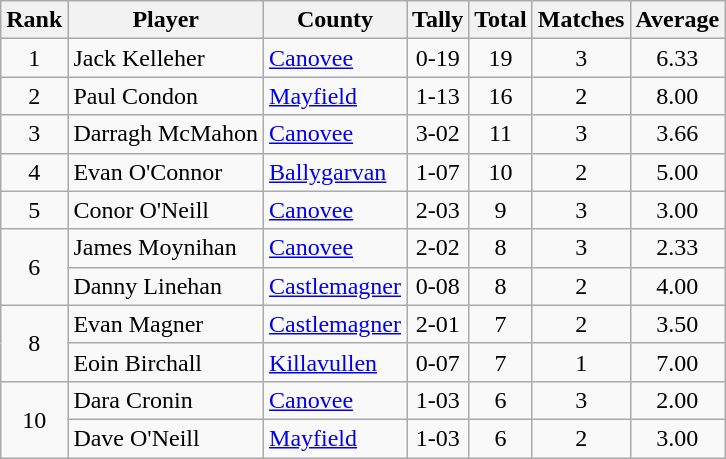<table class="wikitable">
<tr>
<th>Rank</th>
<th>Player</th>
<th>County</th>
<th>Tally</th>
<th>Total</th>
<th>Matches</th>
<th>Average</th>
</tr>
<tr>
<td rowspan=1 align=center>1</td>
<td>Jack Kelleher</td>
<td><a href='#'>Canovee</a></td>
<td align=center>0-19</td>
<td align=center>19</td>
<td align=center>3</td>
<td align=center>6.33</td>
</tr>
<tr>
<td rowspan=1 align=center>2</td>
<td>Paul Condon</td>
<td><a href='#'>Mayfield</a></td>
<td align=center>1-13</td>
<td align=center>16</td>
<td align=center>2</td>
<td align=center>8.00</td>
</tr>
<tr>
<td rowspan=1 align=center>3</td>
<td>Darragh McMahon</td>
<td><a href='#'>Canovee</a></td>
<td align=center>3-02</td>
<td align=center>11</td>
<td align=center>3</td>
<td align=center>3.66</td>
</tr>
<tr>
<td rowspan=1 align=center>4</td>
<td>Evan O'Connor</td>
<td><a href='#'>Ballygarvan</a></td>
<td align=center>1-07</td>
<td align=center>10</td>
<td align=center>2</td>
<td align=center>5.00</td>
</tr>
<tr>
<td rowspan=1 align=center>5</td>
<td>Conor O'Neill</td>
<td><a href='#'>Canovee</a></td>
<td align=center>2-03</td>
<td align=center>9</td>
<td align=center>3</td>
<td align=center>3.00</td>
</tr>
<tr>
<td rowspan=2 align=center>6</td>
<td>James Moynihan</td>
<td><a href='#'>Canovee</a></td>
<td align=center>2-02</td>
<td align=center>8</td>
<td align=center>3</td>
<td align=center>2.33</td>
</tr>
<tr>
<td>Danny Linehan</td>
<td><a href='#'>Castlemagner</a></td>
<td align=center>0-08</td>
<td align=center>8</td>
<td align=center>2</td>
<td align=center>4.00</td>
</tr>
<tr>
<td rowspan=2 align=center>8</td>
<td>Evan Magner</td>
<td><a href='#'>Castlemagner</a></td>
<td align=center>2-01</td>
<td align=center>7</td>
<td align=center>2</td>
<td align=center>3.50</td>
</tr>
<tr>
<td>Eoin Birchall</td>
<td><a href='#'>Killavullen</a></td>
<td align=center>0-07</td>
<td align=center>7</td>
<td align=center>1</td>
<td align=center>7.00</td>
</tr>
<tr>
<td rowspan=2 align=center>10</td>
<td>Dara Cronin</td>
<td><a href='#'>Canovee</a></td>
<td align=center>1-03</td>
<td align=center>6</td>
<td align=center>3</td>
<td align=center>2.00</td>
</tr>
<tr>
<td>Dave O'Neill</td>
<td><a href='#'>Mayfield</a></td>
<td align=center>1-03</td>
<td align=center>6</td>
<td align=center>2</td>
<td align=center>3.00</td>
</tr>
</table>
